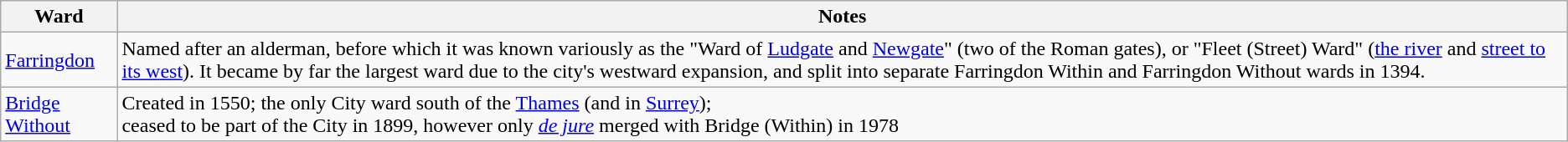<table class="wikitable">
<tr>
<th>Ward</th>
<th>Notes</th>
</tr>
<tr>
<td><a href='#'>Farringdon</a></td>
<td>Named after an alderman, before which it was known variously as the "Ward of <a href='#'>Ludgate</a> and <a href='#'>Newgate</a>" (two of the Roman gates), or "Fleet (Street) Ward" (<a href='#'>the river</a> and <a href='#'>street to its west</a>). It became by far the largest ward due to the city's westward expansion, and split into separate Farringdon Within and Farringdon Without wards in 1394.</td>
</tr>
<tr>
<td><a href='#'>Bridge Without</a></td>
<td>Created in 1550; the only City ward south of the <a href='#'>Thames</a> (and in <a href='#'>Surrey</a>);<br>ceased to be part of the City in 1899, however only <em><a href='#'>de jure</a></em> merged with Bridge (Within) in 1978</td>
</tr>
</table>
